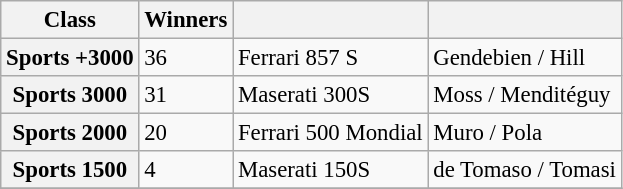<table class="wikitable" style="font-size: 95%">
<tr>
<th>Class</th>
<th>Winners</th>
<th></th>
<th></th>
</tr>
<tr>
<th>Sports +3000</th>
<td>36</td>
<td>Ferrari 857 S</td>
<td>Gendebien / Hill</td>
</tr>
<tr>
<th>Sports 3000</th>
<td>31</td>
<td>Maserati 300S</td>
<td>Moss / Menditéguy</td>
</tr>
<tr>
<th>Sports 2000</th>
<td>20</td>
<td>Ferrari 500 Mondial</td>
<td>Muro / Pola</td>
</tr>
<tr>
<th>Sports 1500</th>
<td>4</td>
<td>Maserati 150S</td>
<td>de Tomaso / Tomasi</td>
</tr>
<tr>
</tr>
</table>
